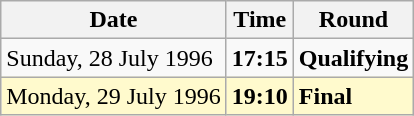<table class="wikitable">
<tr>
<th>Date</th>
<th>Time</th>
<th>Round</th>
</tr>
<tr>
<td>Sunday, 28 July 1996</td>
<td><strong>17:15</strong></td>
<td><strong>Qualifying</strong></td>
</tr>
<tr style=background:lemonchiffon>
<td>Monday, 29 July 1996</td>
<td><strong>19:10</strong></td>
<td><strong>Final</strong></td>
</tr>
</table>
